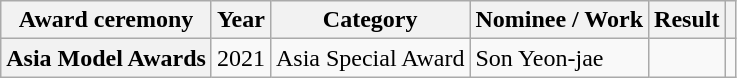<table class="wikitable plainrowheaders sortable">
<tr>
<th scope="col">Award ceremony</th>
<th scope="col">Year</th>
<th scope="col">Category</th>
<th scope="col">Nominee / Work</th>
<th scope="col">Result</th>
<th scope="col" class="unsortable"></th>
</tr>
<tr>
<th scope="row">Asia Model Awards</th>
<td>2021</td>
<td>Asia Special Award</td>
<td>Son Yeon-jae</td>
<td></td>
<td></td>
</tr>
</table>
